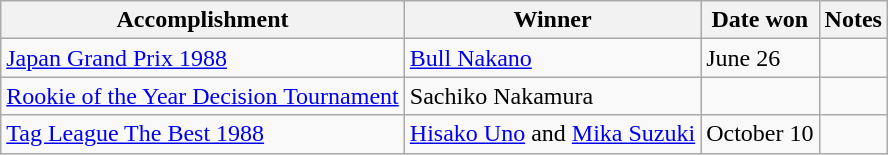<table class="wikitable">
<tr>
<th>Accomplishment</th>
<th>Winner</th>
<th>Date won</th>
<th>Notes</th>
</tr>
<tr>
<td><a href='#'>Japan Grand Prix 1988</a></td>
<td><a href='#'>Bull Nakano</a></td>
<td>June 26</td>
</tr>
<tr>
<td><a href='#'>Rookie of the Year Decision Tournament</a></td>
<td>Sachiko Nakamura</td>
<td></td>
<td></td>
</tr>
<tr>
<td><a href='#'>Tag League The Best 1988</a></td>
<td><a href='#'>Hisako Uno</a> and <a href='#'>Mika Suzuki</a></td>
<td>October 10</td>
<td></td>
</tr>
</table>
